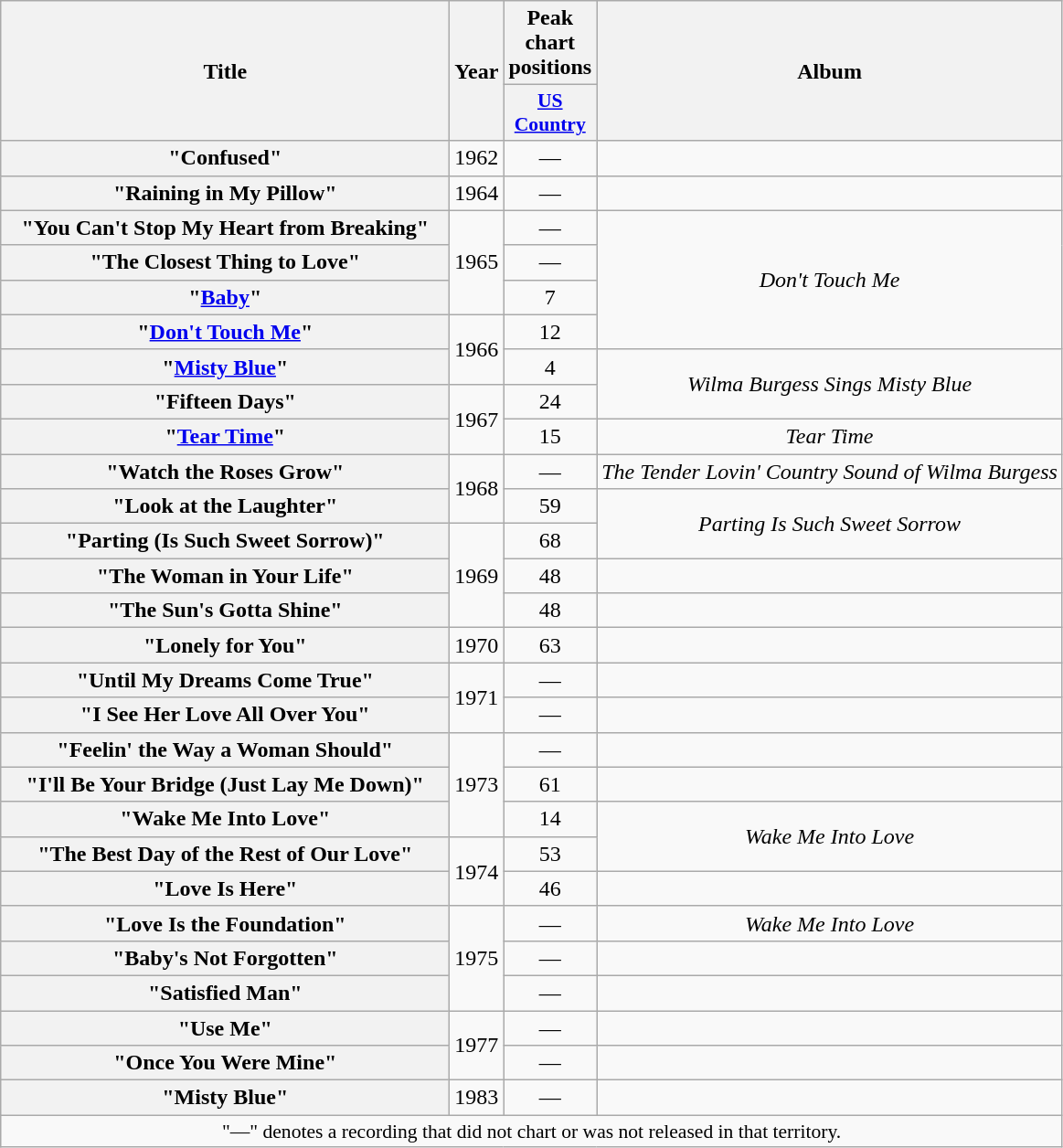<table class="wikitable plainrowheaders" style="text-align:center;" border="1">
<tr>
<th scope="col" rowspan="2" style="width:20em;">Title</th>
<th scope="col" rowspan="2">Year</th>
<th scope="col" colspan="1">Peak<br>chart<br>positions</th>
<th scope="col" rowspan="2">Album</th>
</tr>
<tr>
<th scope="col" style="width:3.5em;font-size:90%;"><a href='#'>US<br>Country</a><br></th>
</tr>
<tr>
<th scope="row">"Confused"</th>
<td>1962</td>
<td>—</td>
<td></td>
</tr>
<tr>
<th scope="row">"Raining in My Pillow"</th>
<td>1964</td>
<td>—</td>
<td></td>
</tr>
<tr>
<th scope="row">"You Can't Stop My Heart from Breaking"</th>
<td rowspan="3">1965</td>
<td>—</td>
<td rowspan="4"><em>Don't Touch Me</em></td>
</tr>
<tr>
<th scope="row">"The Closest Thing to Love"</th>
<td>—</td>
</tr>
<tr>
<th scope="row">"<a href='#'>Baby</a>"</th>
<td>7</td>
</tr>
<tr>
<th scope="row">"<a href='#'>Don't Touch Me</a>"</th>
<td rowspan="2">1966</td>
<td>12</td>
</tr>
<tr>
<th scope="row">"<a href='#'>Misty Blue</a>"</th>
<td>4</td>
<td rowspan="2"><em>Wilma Burgess Sings Misty Blue</em></td>
</tr>
<tr>
<th scope="row">"Fifteen Days"</th>
<td rowspan="2">1967</td>
<td>24</td>
</tr>
<tr>
<th scope="row">"<a href='#'>Tear Time</a>"</th>
<td>15</td>
<td><em>Tear Time</em></td>
</tr>
<tr>
<th scope="row">"Watch the Roses Grow"</th>
<td rowspan="2">1968</td>
<td>—</td>
<td><em>The Tender Lovin' Country Sound of Wilma Burgess</em></td>
</tr>
<tr>
<th scope="row">"Look at the Laughter"</th>
<td>59</td>
<td rowspan="2"><em>Parting Is Such Sweet Sorrow</em></td>
</tr>
<tr>
<th scope="row">"Parting (Is Such Sweet Sorrow)"</th>
<td rowspan="3">1969</td>
<td>68</td>
</tr>
<tr>
<th scope="row">"The Woman in Your Life"</th>
<td>48</td>
<td></td>
</tr>
<tr>
<th scope="row">"The Sun's Gotta Shine"</th>
<td>48</td>
<td></td>
</tr>
<tr>
<th scope="row">"Lonely for You"</th>
<td>1970</td>
<td>63</td>
<td></td>
</tr>
<tr>
<th scope="row">"Until My Dreams Come True"</th>
<td rowspan="2">1971</td>
<td>—</td>
<td></td>
</tr>
<tr>
<th scope="row">"I See Her Love All Over You"</th>
<td>—</td>
<td></td>
</tr>
<tr>
<th scope="row">"Feelin' the Way a Woman Should"</th>
<td rowspan="3">1973</td>
<td>—</td>
<td></td>
</tr>
<tr>
<th scope="row">"I'll Be Your Bridge (Just Lay Me Down)"</th>
<td>61</td>
<td></td>
</tr>
<tr>
<th scope="row">"Wake Me Into Love"<br></th>
<td>14</td>
<td rowspan="2"><em>Wake Me Into Love</em></td>
</tr>
<tr>
<th scope="row">"The Best Day of the Rest of Our Love"<br></th>
<td rowspan="2">1974</td>
<td>53</td>
</tr>
<tr>
<th scope="row">"Love Is Here"</th>
<td>46</td>
<td></td>
</tr>
<tr>
<th scope="row">"Love Is the Foundation"<br></th>
<td rowspan="3">1975</td>
<td>—</td>
<td><em>Wake Me Into Love</em></td>
</tr>
<tr>
<th scope="row">"Baby's Not Forgotten"</th>
<td>—</td>
<td></td>
</tr>
<tr>
<th scope="row">"Satisfied Man"</th>
<td>—</td>
<td></td>
</tr>
<tr>
<th scope="row">"Use Me"</th>
<td rowspan="2">1977</td>
<td>—</td>
<td></td>
</tr>
<tr>
<th scope="row">"Once You Were Mine"</th>
<td>—</td>
<td></td>
</tr>
<tr>
<th scope="row">"Misty Blue"<br></th>
<td>1983</td>
<td>—</td>
<td></td>
</tr>
<tr>
<td colspan="4" style="font-size:90%">"—" denotes a recording that did not chart or was not released in that territory.</td>
</tr>
</table>
